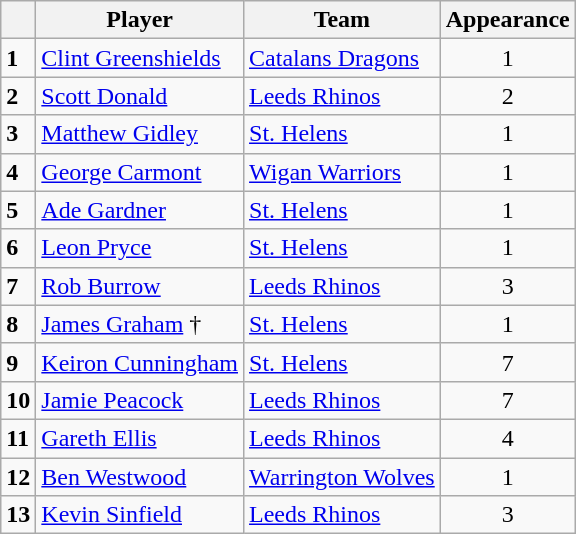<table class="wikitable">
<tr>
<th></th>
<th>Player</th>
<th>Team</th>
<th>Appearance</th>
</tr>
<tr>
<td><strong>1</strong></td>
<td> <a href='#'>Clint Greenshields</a></td>
<td> <a href='#'>Catalans Dragons</a></td>
<td style="text-align:center;">1</td>
</tr>
<tr>
<td><strong>2</strong></td>
<td> <a href='#'>Scott Donald</a></td>
<td> <a href='#'>Leeds Rhinos</a></td>
<td style="text-align:center;">2</td>
</tr>
<tr>
<td><strong>3</strong></td>
<td> <a href='#'>Matthew Gidley</a></td>
<td> <a href='#'>St. Helens</a></td>
<td style="text-align:center;">1</td>
</tr>
<tr>
<td><strong>4</strong></td>
<td> <a href='#'>George Carmont</a></td>
<td> <a href='#'>Wigan Warriors</a></td>
<td style="text-align:center;">1</td>
</tr>
<tr>
<td><strong>5</strong></td>
<td> <a href='#'>Ade Gardner</a></td>
<td> <a href='#'>St. Helens</a></td>
<td style="text-align:center;">1</td>
</tr>
<tr>
<td><strong>6</strong></td>
<td> <a href='#'>Leon Pryce</a></td>
<td> <a href='#'>St. Helens</a></td>
<td style="text-align:center;">1</td>
</tr>
<tr>
<td><strong>7</strong></td>
<td> <a href='#'>Rob Burrow</a></td>
<td> <a href='#'>Leeds Rhinos</a></td>
<td style="text-align:center;">3</td>
</tr>
<tr>
<td><strong>8</strong></td>
<td> <a href='#'>James Graham</a> †</td>
<td> <a href='#'>St. Helens</a></td>
<td style="text-align:center;">1</td>
</tr>
<tr>
<td><strong>9</strong></td>
<td> <a href='#'>Keiron Cunningham</a></td>
<td> <a href='#'>St. Helens</a></td>
<td style="text-align:center;">7</td>
</tr>
<tr>
<td><strong>10</strong></td>
<td> <a href='#'>Jamie Peacock</a></td>
<td> <a href='#'>Leeds Rhinos</a></td>
<td style="text-align:center;">7</td>
</tr>
<tr>
<td><strong>11</strong></td>
<td> <a href='#'>Gareth Ellis</a></td>
<td> <a href='#'>Leeds Rhinos</a></td>
<td style="text-align:center;">4</td>
</tr>
<tr>
<td><strong>12</strong></td>
<td> <a href='#'>Ben Westwood</a></td>
<td> <a href='#'>Warrington Wolves</a></td>
<td style="text-align:center;">1</td>
</tr>
<tr>
<td><strong>13</strong></td>
<td> <a href='#'>Kevin Sinfield</a></td>
<td> <a href='#'>Leeds Rhinos</a></td>
<td style="text-align:center;">3</td>
</tr>
</table>
